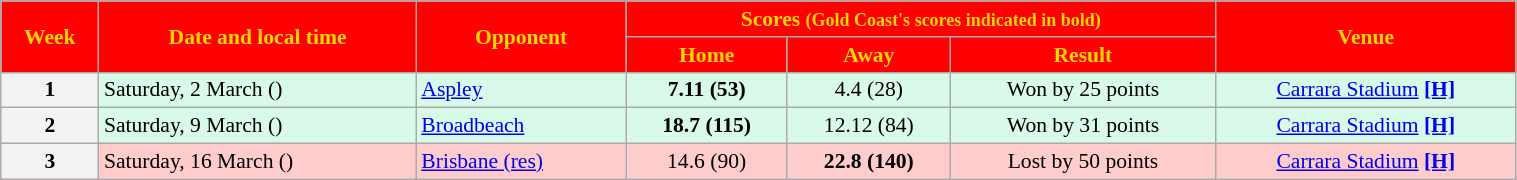<table class="wikitable plainrowheaders" style="font-size:90%; width:80%; text-align:center;">
<tr>
<th rowspan=2 style="background:red; color:gold">Week</th>
<th rowspan=2 style="background:red; color:gold">Date and local time</th>
<th rowspan=2 style="background:red; color:gold">Opponent</th>
<th colspan=3 style="background:red; color:gold">Scores <small>(Gold Coast's scores indicated in <strong>bold</strong>)</small></th>
<th rowspan=2 style="background:red; color:gold">Venue</th>
</tr>
<tr>
<th style="background:red; color:gold">Home</th>
<th style="background:red; color:gold">Away</th>
<th style="background:red; color:gold">Result</th>
</tr>
<tr style="background:#d9f9e9;">
<th scope="row" style="text-align:center;">1</th>
<td align=left>Saturday, 2 March ()</td>
<td align=left><a href='#'>Aspley</a></td>
<td><strong>7.11 (53)</strong></td>
<td>4.4 (28)</td>
<td>Won by 25 points</td>
<td><a href='#'>Carrara Stadium</a> <a href='#'><strong>[H]</strong></a></td>
</tr>
<tr style="background:#d9f9e9;">
<th scope="row" style="text-align:center;">2</th>
<td align=left>Saturday, 9 March ()</td>
<td align=left><a href='#'>Broadbeach</a></td>
<td><strong>18.7 (115)</strong></td>
<td>12.12 (84)</td>
<td>Won by 31 points</td>
<td><a href='#'>Carrara Stadium</a> <a href='#'><strong>[H]</strong></a></td>
</tr>
<tr style="background:#fcc;">
<th scope="row" style="text-align:center;">3</th>
<td align=left>Saturday, 16 March ()</td>
<td align=left><a href='#'>Brisbane (res)</a></td>
<td>14.6 (90)</td>
<td><strong>22.8 (140)</strong></td>
<td>Lost by 50 points</td>
<td><a href='#'>Carrara Stadium</a> <a href='#'><strong>[H]</strong></a></td>
</tr>
</table>
